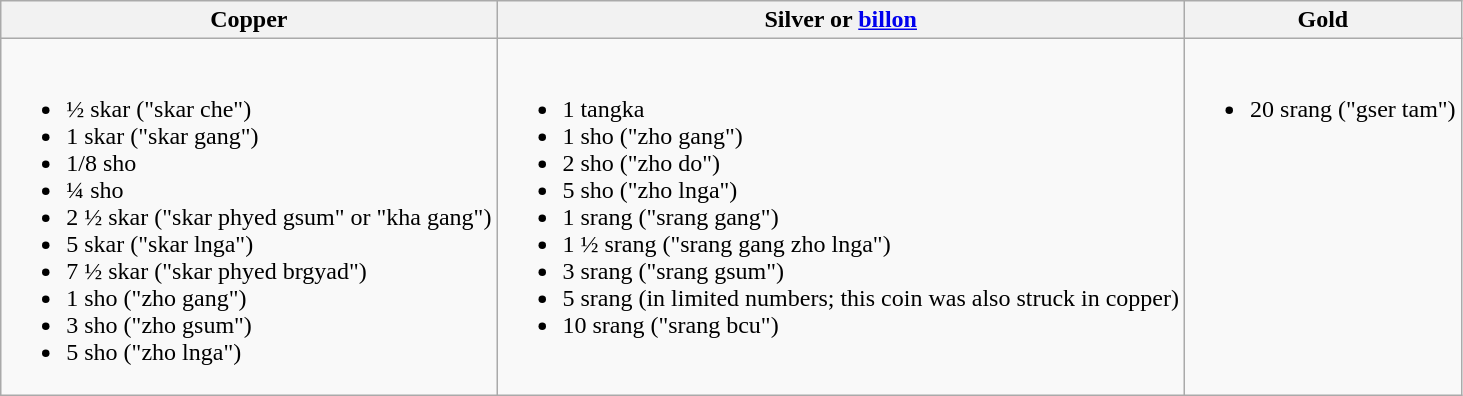<table class="wikitable" border="1">
<tr>
<th>Copper</th>
<th>Silver or <a href='#'>billon</a></th>
<th>Gold</th>
</tr>
<tr valign="top">
<td><br><ul><li>½ skar ("skar che")</li><li>1 skar ("skar gang")</li><li>1/8 sho</li><li>¼ sho</li><li>2 ½ skar ("skar phyed gsum" or "kha gang")</li><li>5 skar ("skar lnga")</li><li>7 ½ skar ("skar phyed brgyad")</li><li>1 sho ("zho gang")</li><li>3 sho ("zho gsum")</li><li>5 sho ("zho lnga")</li></ul></td>
<td><br><ul><li>1 tangka</li><li>1 sho ("zho gang")</li><li>2 sho ("zho do")</li><li>5 sho ("zho lnga")</li><li>1 srang ("srang gang")</li><li>1 ½ srang ("srang gang zho lnga")</li><li>3 srang ("srang gsum")</li><li>5 srang (in limited numbers; this coin was also struck in copper)</li><li>10 srang ("srang bcu")</li></ul></td>
<td><br><ul><li>20 srang ("gser tam")</li></ul></td>
</tr>
</table>
